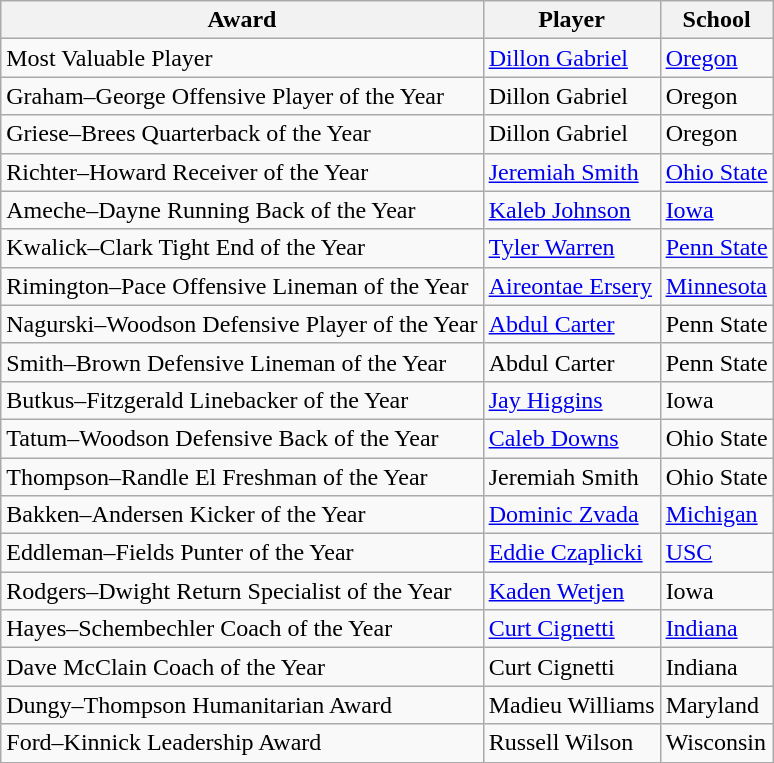<table class="wikitable sortable">
<tr>
<th>Award</th>
<th>Player</th>
<th>School</th>
</tr>
<tr>
<td>Most Valuable Player</td>
<td><a href='#'>Dillon Gabriel</a></td>
<td><a href='#'>Oregon</a></td>
</tr>
<tr>
<td>Graham–George Offensive Player of the Year</td>
<td>Dillon Gabriel</td>
<td>Oregon</td>
</tr>
<tr>
<td>Griese–Brees Quarterback of the Year</td>
<td>Dillon Gabriel</td>
<td>Oregon</td>
</tr>
<tr>
<td>Richter–Howard Receiver of the Year</td>
<td><a href='#'>Jeremiah Smith</a></td>
<td><a href='#'>Ohio State</a></td>
</tr>
<tr>
<td>Ameche–Dayne Running Back of the Year</td>
<td><a href='#'>Kaleb Johnson</a></td>
<td><a href='#'>Iowa</a></td>
</tr>
<tr>
<td>Kwalick–Clark Tight End of the Year</td>
<td><a href='#'>Tyler Warren</a></td>
<td><a href='#'>Penn State</a></td>
</tr>
<tr>
<td>Rimington–Pace Offensive Lineman of the Year</td>
<td><a href='#'>Aireontae Ersery</a></td>
<td><a href='#'>Minnesota</a></td>
</tr>
<tr>
<td>Nagurski–Woodson Defensive Player of the Year</td>
<td><a href='#'>Abdul Carter</a></td>
<td>Penn State</td>
</tr>
<tr>
<td>Smith–Brown Defensive Lineman of the Year</td>
<td>Abdul Carter</td>
<td>Penn State</td>
</tr>
<tr>
<td>Butkus–Fitzgerald Linebacker of the Year</td>
<td><a href='#'>Jay Higgins</a></td>
<td>Iowa</td>
</tr>
<tr>
<td>Tatum–Woodson Defensive Back of the Year</td>
<td><a href='#'>Caleb Downs</a></td>
<td>Ohio State</td>
</tr>
<tr>
<td>Thompson–Randle El Freshman of the Year</td>
<td>Jeremiah Smith</td>
<td>Ohio State</td>
</tr>
<tr>
<td>Bakken–Andersen Kicker of the Year</td>
<td><a href='#'>Dominic Zvada</a></td>
<td><a href='#'>Michigan</a></td>
</tr>
<tr>
<td>Eddleman–Fields Punter of the Year</td>
<td><a href='#'>Eddie Czaplicki</a></td>
<td><a href='#'>USC</a></td>
</tr>
<tr>
<td>Rodgers–Dwight Return Specialist of the Year</td>
<td><a href='#'>Kaden Wetjen</a></td>
<td>Iowa</td>
</tr>
<tr>
<td>Hayes–Schembechler Coach of the Year</td>
<td><a href='#'>Curt Cignetti</a></td>
<td><a href='#'>Indiana</a></td>
</tr>
<tr>
<td>Dave McClain Coach of the Year</td>
<td>Curt Cignetti</td>
<td>Indiana</td>
</tr>
<tr>
<td>Dungy–Thompson Humanitarian Award</td>
<td>Madieu Williams</td>
<td>Maryland</td>
</tr>
<tr>
<td>Ford–Kinnick Leadership Award</td>
<td>Russell Wilson</td>
<td>Wisconsin</td>
</tr>
</table>
